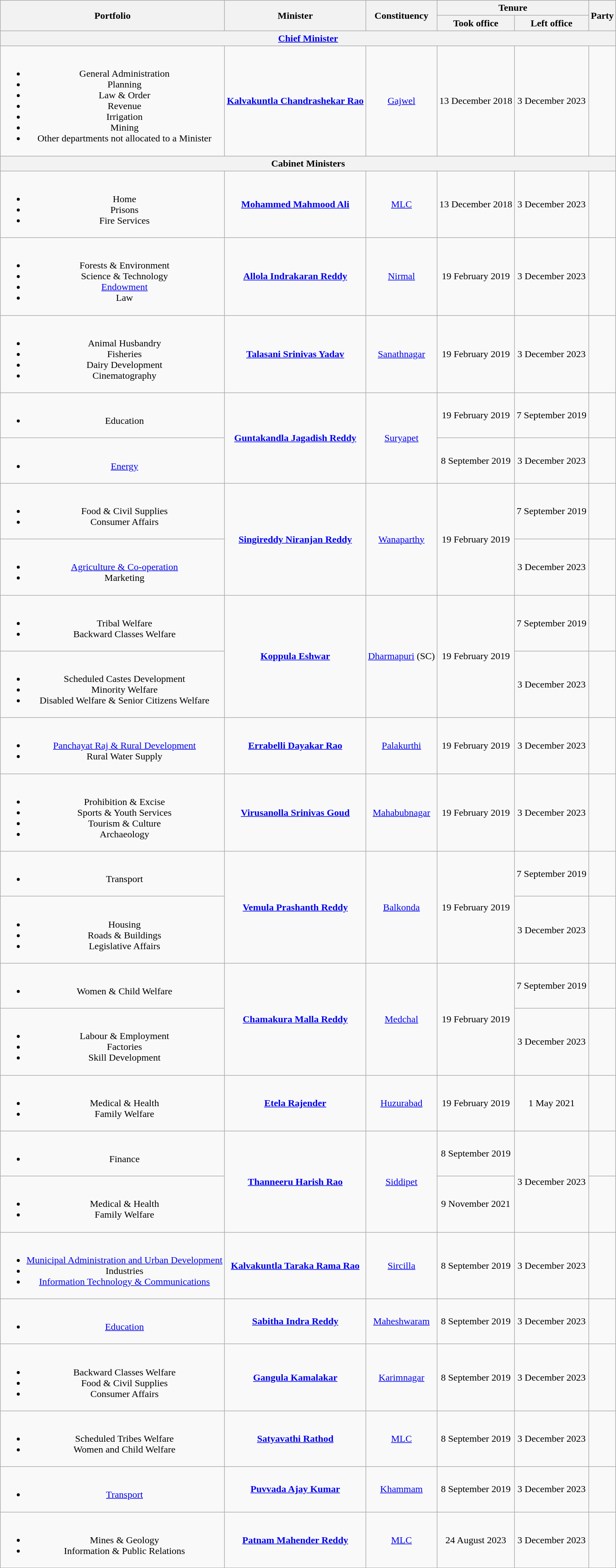<table class ="wikitable">
<tr style="text-align: center;">
<th rowspan=2>Portfolio</th>
<th rowspan=2>Minister</th>
<th rowspan=2>Constituency</th>
<th colspan=2>Tenure</th>
<th rowspan=2 colspan="2" scope="col">Party</th>
</tr>
<tr style="text-align: center;">
<th>Took office</th>
<th>Left office</th>
</tr>
<tr style="text-align: center;">
<th colspan=7><strong><a href='#'>Chief Minister</a></strong></th>
</tr>
<tr style="text-align: center;">
<td><br><ul><li>General Administration</li><li>Planning</li><li>Law & Order</li><li>Revenue</li><li>Irrigation</li><li>Mining</li><li>Other departments not allocated to a Minister</li></ul></td>
<td><strong><a href='#'>Kalvakuntla Chandrashekar Rao</a></strong></td>
<td><a href='#'>Gajwel</a></td>
<td>13 December 2018</td>
<td>3 December 2023</td>
<td></td>
</tr>
<tr style="text-align: center;">
<th colspan=7><strong>Cabinet Ministers</strong></th>
</tr>
<tr style="text-align: center;">
<td><br><ul><li>Home</li><li>Prisons</li><li>Fire Services</li></ul></td>
<td><strong><a href='#'>Mohammed Mahmood Ali</a></strong></td>
<td><a href='#'>MLC</a></td>
<td>13 December 2018</td>
<td>3 December 2023</td>
<td></td>
</tr>
<tr style="text-align: center;">
<td><br><ul><li>Forests & Environment</li><li>Science & Technology</li><li><a href='#'>Endowment</a></li><li>Law</li></ul></td>
<td><strong><a href='#'>Allola Indrakaran Reddy</a></strong></td>
<td><a href='#'>Nirmal</a></td>
<td>19 February 2019</td>
<td>3 December 2023</td>
<td></td>
</tr>
<tr style="text-align: center;">
<td><br><ul><li>Animal Husbandry</li><li>Fisheries</li><li>Dairy Development</li><li>Cinematography</li></ul></td>
<td><strong><a href='#'>Talasani Srinivas Yadav</a></strong></td>
<td><a href='#'>Sanathnagar</a></td>
<td>19 February 2019</td>
<td>3 December 2023</td>
<td></td>
</tr>
<tr style="text-align: center;">
<td><br><ul><li>Education</li></ul></td>
<td rowspan=2><strong><a href='#'>Guntakandla Jagadish Reddy</a></strong></td>
<td rowspan=2><a href='#'>Suryapet</a></td>
<td>19 February 2019</td>
<td>7 September 2019</td>
<td></td>
</tr>
<tr style="text-align: center;">
<td><br><ul><li><a href='#'>Energy</a></li></ul></td>
<td>8 September 2019</td>
<td>3 December 2023</td>
</tr>
<tr style="text-align: center;">
<td><br><ul><li>Food & Civil Supplies</li><li>Consumer Affairs</li></ul></td>
<td rowspan=2><strong><a href='#'>Singireddy Niranjan Reddy</a></strong></td>
<td rowspan =2><a href='#'>Wanaparthy</a></td>
<td rowspan=2>19 February 2019</td>
<td>7 September 2019</td>
<td></td>
</tr>
<tr style="text-align: center;">
<td><br><ul><li><a href='#'>Agriculture & Co-operation</a></li><li>Marketing</li></ul></td>
<td>3 December 2023</td>
</tr>
<tr style="text-align: center;">
<td><br><ul><li>Tribal Welfare</li><li>Backward Classes Welfare</li></ul></td>
<td rowspan=2><strong><a href='#'>Koppula Eshwar</a></strong></td>
<td rowspan=2><a href='#'>Dharmapuri</a> (SC)</td>
<td rowspan=2>19 February 2019</td>
<td>7 September 2019</td>
<td></td>
</tr>
<tr style="text-align: center;">
<td><br><ul><li>Scheduled Castes Development</li><li>Minority Welfare</li><li>Disabled Welfare & Senior Citizens Welfare</li></ul></td>
<td>3 December 2023</td>
</tr>
<tr style="text-align: center;">
<td><br><ul><li><a href='#'>Panchayat Raj & Rural Development</a></li><li>Rural Water Supply</li></ul></td>
<td><strong><a href='#'>Errabelli Dayakar Rao</a></strong></td>
<td><a href='#'>Palakurthi</a></td>
<td>19 February 2019</td>
<td>3 December 2023</td>
<td></td>
</tr>
<tr style="text-align: center;">
<td><br><ul><li>Prohibition & Excise</li><li>Sports & Youth Services</li><li>Tourism & Culture</li><li>Archaeology</li></ul></td>
<td><strong><a href='#'>Virusanolla Srinivas Goud</a></strong></td>
<td><a href='#'>Mahabubnagar</a></td>
<td>19 February 2019</td>
<td>3 December 2023</td>
<td></td>
</tr>
<tr style="text-align: center;">
<td><br><ul><li>Transport</li></ul></td>
<td rowspan=2><strong><a href='#'>Vemula Prashanth Reddy</a></strong></td>
<td rowspan=2><a href='#'>Balkonda</a></td>
<td rowspan=2>19 February 2019</td>
<td>7 September 2019</td>
<td></td>
</tr>
<tr style="text-align: center;">
<td><br><ul><li>Housing</li><li>Roads & Buildings</li><li>Legislative Affairs</li></ul></td>
<td>3 December 2023</td>
</tr>
<tr style="text-align: center;">
<td><br><ul><li>Women & Child Welfare</li></ul></td>
<td rowspan=2><strong><a href='#'>Chamakura Malla Reddy</a></strong></td>
<td rowspan=2><a href='#'>Medchal</a></td>
<td rowspan=2>19 February 2019</td>
<td>7 September 2019</td>
<td></td>
</tr>
<tr style="text-align: center;">
<td><br><ul><li>Labour & Employment</li><li>Factories</li><li>Skill Development</li></ul></td>
<td>3 December 2023</td>
</tr>
<tr style="text-align: center;">
<td><br><ul><li>Medical & Health</li><li>Family Welfare</li></ul></td>
<td><strong><a href='#'>Etela Rajender</a></strong></td>
<td><a href='#'>Huzurabad</a></td>
<td>19 February 2019</td>
<td>1 May 2021</td>
<td></td>
</tr>
<tr style="text-align: center;">
<td><br><ul><li>Finance</li></ul></td>
<td rowspan=2><strong><a href='#'>Thanneeru Harish Rao</a></strong></td>
<td rowspan=2><a href='#'>Siddipet</a></td>
<td>8 September 2019</td>
<td rowspan=2>3 December 2023</td>
<td></td>
</tr>
<tr style="text-align: center;">
<td><br><ul><li>Medical & Health</li><li>Family Welfare</li></ul></td>
<td>9 November 2021</td>
</tr>
<tr style="text-align: center;">
<td><br><ul><li><a href='#'>Municipal Administration and Urban Development</a></li><li>Industries</li><li><a href='#'>Information Technology & Communications</a></li></ul></td>
<td><strong><a href='#'>Kalvakuntla Taraka Rama Rao</a></strong></td>
<td><a href='#'>Sircilla</a></td>
<td>8 September 2019</td>
<td>3 December 2023</td>
<td></td>
</tr>
<tr style="text-align: center;">
<td><br><ul><li><a href='#'>Education</a></li></ul></td>
<td><strong><a href='#'>Sabitha Indra Reddy</a></strong></td>
<td><a href='#'>Maheshwaram</a></td>
<td>8 September 2019</td>
<td>3 December 2023</td>
<td></td>
</tr>
<tr style="text-align: center;">
<td><br><ul><li>Backward Classes Welfare</li><li>Food & Civil Supplies</li><li>Consumer Affairs</li></ul></td>
<td><strong><a href='#'>Gangula Kamalakar</a></strong></td>
<td><a href='#'>Karimnagar</a></td>
<td>8 September 2019</td>
<td>3 December 2023</td>
<td></td>
</tr>
<tr style="text-align: center;">
<td><br><ul><li>Scheduled Tribes Welfare</li><li>Women and Child Welfare</li></ul></td>
<td><strong><a href='#'>Satyavathi Rathod</a></strong></td>
<td><a href='#'>MLC</a></td>
<td>8 September 2019</td>
<td>3 December 2023</td>
<td></td>
</tr>
<tr style="text-align: center;">
<td><br><ul><li><a href='#'>Transport</a></li></ul></td>
<td><strong><a href='#'>Puvvada Ajay Kumar</a></strong></td>
<td><a href='#'>Khammam</a></td>
<td>8 September 2019</td>
<td>3 December 2023</td>
<td></td>
</tr>
<tr style="text-align: center;">
<td><br><ul><li>Mines & Geology</li><li>Information & Public Relations</li></ul></td>
<td><strong><a href='#'>Patnam Mahender Reddy</a></strong></td>
<td><a href='#'>MLC</a></td>
<td>24 August 2023</td>
<td>3 December 2023</td>
<td></td>
</tr>
</table>
